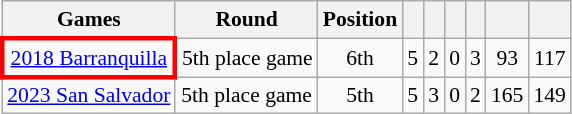<table class="wikitable" style="text-align:center; font-size:90%;">
<tr>
<th>Games</th>
<th>Round</th>
<th>Position</th>
<th></th>
<th></th>
<th></th>
<th></th>
<th></th>
<th></th>
</tr>
<tr>
<td style="border: 3px solid red"> <a href='#'>2018 Barranquilla</a></td>
<td>5th place game</td>
<td>6th</td>
<td>5</td>
<td>2</td>
<td>0</td>
<td>3</td>
<td>93</td>
<td>117</td>
</tr>
<tr>
<td> <a href='#'>2023 San Salvador</a></td>
<td>5th place game</td>
<td>5th</td>
<td>5</td>
<td>3</td>
<td>0</td>
<td>2</td>
<td>165</td>
<td>149</td>
</tr>
</table>
